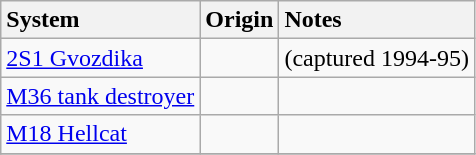<table class="wikitable">
<tr>
<th style="text-align: left;">System</th>
<th style="text-align: left;">Origin</th>
<th style="text-align: left;">Notes</th>
</tr>
<tr>
<td><a href='#'>2S1 Gvozdika</a></td>
<td></td>
<td>(captured 1994-95)</td>
</tr>
<tr>
<td><a href='#'>M36 tank destroyer</a></td>
<td></td>
<td></td>
</tr>
<tr>
<td><a href='#'>M18 Hellcat</a></td>
<td></td>
<td></td>
</tr>
<tr>
</tr>
</table>
